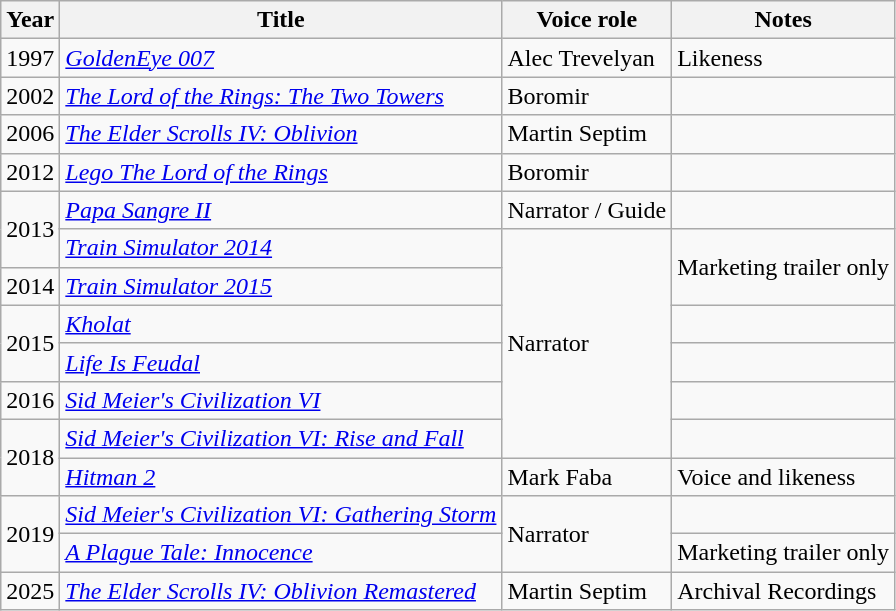<table class="wikitable sortable">
<tr>
<th>Year</th>
<th>Title</th>
<th>Voice role</th>
<th>Notes</th>
</tr>
<tr>
<td>1997</td>
<td><em><a href='#'>GoldenEye 007</a></em></td>
<td>Alec Trevelyan</td>
<td>Likeness</td>
</tr>
<tr>
<td>2002</td>
<td><em><a href='#'>The Lord of the Rings: The Two Towers</a></em></td>
<td>Boromir</td>
<td></td>
</tr>
<tr>
<td>2006</td>
<td><em><a href='#'>The Elder Scrolls IV: Oblivion</a></em></td>
<td>Martin Septim</td>
<td></td>
</tr>
<tr>
<td>2012</td>
<td><em><a href='#'>Lego The Lord of the Rings</a></em></td>
<td>Boromir</td>
<td></td>
</tr>
<tr>
<td rowspan="2">2013</td>
<td><em><a href='#'>Papa Sangre II</a></em></td>
<td>Narrator / Guide</td>
<td></td>
</tr>
<tr>
<td><em><a href='#'>Train Simulator 2014</a></em></td>
<td rowspan="6">Narrator</td>
<td rowspan="2">Marketing trailer only</td>
</tr>
<tr>
<td>2014</td>
<td><em><a href='#'>Train Simulator 2015</a></em></td>
</tr>
<tr>
<td rowspan="2">2015</td>
<td><em><a href='#'>Kholat</a></em></td>
<td></td>
</tr>
<tr>
<td><em><a href='#'>Life Is Feudal</a></em></td>
<td></td>
</tr>
<tr>
<td>2016</td>
<td><em><a href='#'>Sid Meier's Civilization VI</a></em></td>
<td></td>
</tr>
<tr>
<td rowspan="2">2018</td>
<td><em><a href='#'>Sid Meier's Civilization VI: Rise and Fall</a></em></td>
<td></td>
</tr>
<tr>
<td><em><a href='#'>Hitman 2</a></em></td>
<td>Mark Faba</td>
<td>Voice and likeness</td>
</tr>
<tr>
<td rowspan="2">2019</td>
<td><em><a href='#'>Sid Meier's Civilization VI: Gathering Storm</a></em></td>
<td rowspan="2">Narrator</td>
<td></td>
</tr>
<tr>
<td><em><a href='#'>A Plague Tale: Innocence</a></em></td>
<td>Marketing trailer only</td>
</tr>
<tr>
<td>2025</td>
<td><em><a href='#'>The Elder Scrolls IV: Oblivion Remastered</a></em></td>
<td>Martin Septim</td>
<td>Archival Recordings</td>
</tr>
</table>
